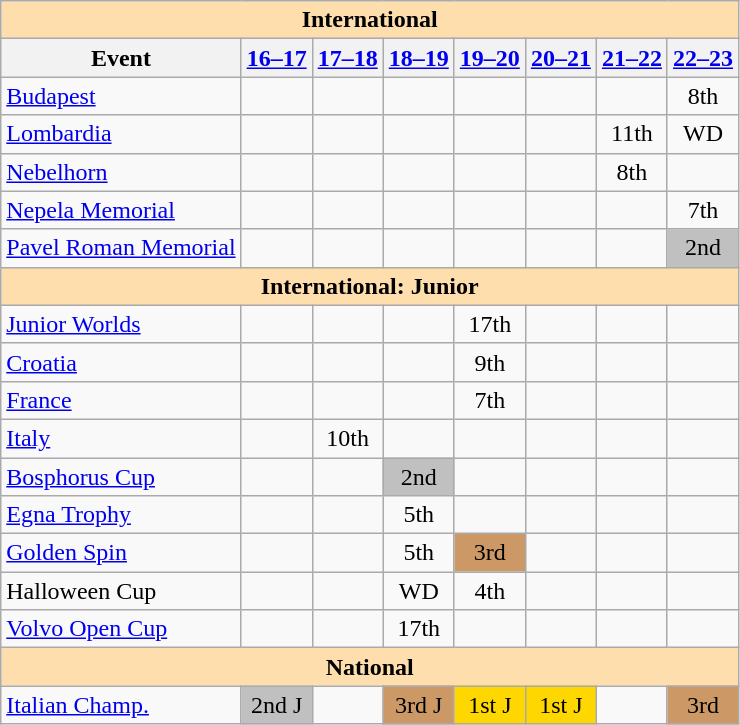<table class="wikitable" style="text-align:center">
<tr>
<th colspan="8" style="background:#ffdead; text-align:center;">International</th>
</tr>
<tr>
<th>Event</th>
<th><a href='#'>16–17</a></th>
<th><a href='#'>17–18</a></th>
<th><a href='#'>18–19</a></th>
<th><a href='#'>19–20</a></th>
<th><a href='#'>20–21</a></th>
<th><a href='#'>21–22</a></th>
<th><a href='#'>22–23</a></th>
</tr>
<tr>
<td align=left> <a href='#'>Budapest</a></td>
<td></td>
<td></td>
<td></td>
<td></td>
<td></td>
<td></td>
<td>8th</td>
</tr>
<tr>
<td align=left> <a href='#'>Lombardia</a></td>
<td></td>
<td></td>
<td></td>
<td></td>
<td></td>
<td>11th</td>
<td>WD</td>
</tr>
<tr>
<td align=left> <a href='#'>Nebelhorn</a></td>
<td></td>
<td></td>
<td></td>
<td></td>
<td></td>
<td>8th</td>
<td></td>
</tr>
<tr>
<td align=left> <a href='#'>Nepela Memorial</a></td>
<td></td>
<td></td>
<td></td>
<td></td>
<td></td>
<td></td>
<td>7th</td>
</tr>
<tr>
<td align=left><a href='#'>Pavel Roman Memorial</a></td>
<td></td>
<td></td>
<td></td>
<td></td>
<td></td>
<td></td>
<td bgcolor=silver>2nd</td>
</tr>
<tr>
<th colspan="8" style="background:#ffdead; text-align:center;">International: Junior</th>
</tr>
<tr>
<td align=left><a href='#'>Junior Worlds</a></td>
<td></td>
<td></td>
<td></td>
<td>17th</td>
<td></td>
<td></td>
<td></td>
</tr>
<tr>
<td align=left> <a href='#'>Croatia</a></td>
<td></td>
<td></td>
<td></td>
<td>9th</td>
<td></td>
<td></td>
<td></td>
</tr>
<tr>
<td align=left> <a href='#'>France</a></td>
<td></td>
<td></td>
<td></td>
<td>7th</td>
<td></td>
<td></td>
<td></td>
</tr>
<tr>
<td align=left> <a href='#'>Italy</a></td>
<td></td>
<td>10th</td>
<td></td>
<td></td>
<td></td>
<td></td>
<td></td>
</tr>
<tr>
<td align=left><a href='#'>Bosphorus Cup</a></td>
<td></td>
<td></td>
<td bgcolor=silver>2nd</td>
<td></td>
<td></td>
<td></td>
<td></td>
</tr>
<tr>
<td align=left><a href='#'>Egna Trophy</a></td>
<td></td>
<td></td>
<td>5th</td>
<td></td>
<td></td>
<td></td>
<td></td>
</tr>
<tr>
<td align=left><a href='#'>Golden Spin</a></td>
<td></td>
<td></td>
<td>5th</td>
<td bgcolor=cc9966>3rd</td>
<td></td>
<td></td>
<td></td>
</tr>
<tr>
<td align=left>Halloween Cup</td>
<td></td>
<td></td>
<td>WD</td>
<td>4th</td>
<td></td>
<td></td>
<td></td>
</tr>
<tr>
<td align=left><a href='#'>Volvo Open Cup</a></td>
<td></td>
<td></td>
<td>17th</td>
<td></td>
<td></td>
<td></td>
<td></td>
</tr>
<tr>
<th colspan="8" style="background:#ffdead; text-align:center;">National</th>
</tr>
<tr>
<td align=left><a href='#'>Italian Champ.</a></td>
<td bgcolor=silver>2nd J</td>
<td></td>
<td bgcolor=cc9966>3rd J</td>
<td bgcolor=gold>1st J</td>
<td bgcolor=gold>1st J</td>
<td></td>
<td bgcolor=cc9966>3rd</td>
</tr>
</table>
